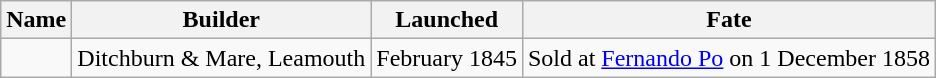<table class="wikitable" style="text-align:left">
<tr>
<th>Name</th>
<th>Builder</th>
<th>Launched</th>
<th>Fate</th>
</tr>
<tr>
<td></td>
<td>Ditchburn & Mare, Leamouth</td>
<td>February 1845</td>
<td>Sold at <a href='#'>Fernando Po</a> on 1 December 1858</td>
</tr>
</table>
